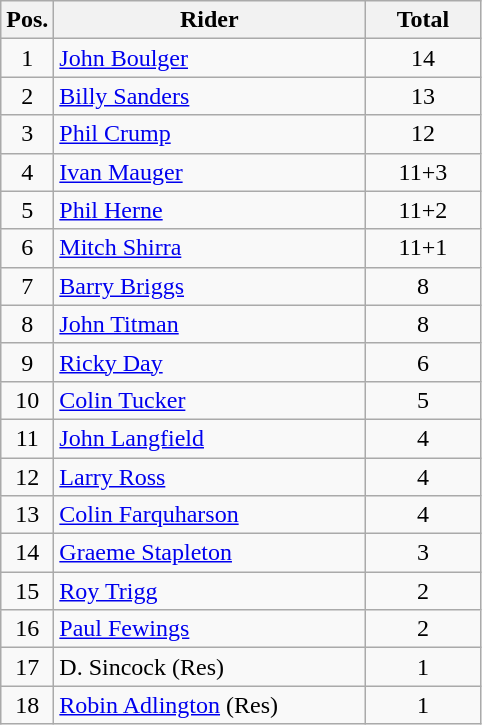<table class=wikitable>
<tr>
<th width=25px>Pos.</th>
<th width=200px>Rider</th>
<th width=70px>Total</th>
</tr>
<tr align=center >
<td>1</td>
<td align=left> <a href='#'>John Boulger</a></td>
<td>14</td>
</tr>
<tr align=center >
<td>2</td>
<td align=left> <a href='#'>Billy Sanders</a></td>
<td>13</td>
</tr>
<tr align=center >
<td>3</td>
<td align=left> <a href='#'>Phil Crump</a></td>
<td>12</td>
</tr>
<tr align=center >
<td>4</td>
<td align=left> <a href='#'>Ivan Mauger</a></td>
<td>11+3</td>
</tr>
<tr align=center>
<td>5</td>
<td align=left> <a href='#'>Phil Herne</a></td>
<td>11+2</td>
</tr>
<tr align=center>
<td>6</td>
<td align=left> <a href='#'>Mitch Shirra</a></td>
<td>11+1</td>
</tr>
<tr align=center>
<td>7</td>
<td align=left> <a href='#'>Barry Briggs</a></td>
<td>8</td>
</tr>
<tr align=center>
<td>8</td>
<td align=left> <a href='#'>John Titman</a></td>
<td>8</td>
</tr>
<tr align=center>
<td>9</td>
<td align=left> <a href='#'>Ricky Day</a></td>
<td>6</td>
</tr>
<tr align=center>
<td>10</td>
<td align=left> <a href='#'>Colin Tucker</a></td>
<td>5</td>
</tr>
<tr align=center>
<td>11</td>
<td align=left> <a href='#'>John Langfield</a></td>
<td>4</td>
</tr>
<tr align=center>
<td>12</td>
<td align=left> <a href='#'>Larry Ross</a></td>
<td>4</td>
</tr>
<tr align=center>
<td>13</td>
<td align=left> <a href='#'>Colin Farquharson</a></td>
<td>4</td>
</tr>
<tr align=center>
<td>14</td>
<td align=left> <a href='#'>Graeme Stapleton</a></td>
<td>3</td>
</tr>
<tr align=center>
<td>15</td>
<td align=left> <a href='#'>Roy Trigg</a></td>
<td>2</td>
</tr>
<tr align=center>
<td>16</td>
<td align=left> <a href='#'>Paul Fewings</a></td>
<td>2</td>
</tr>
<tr align=center>
<td>17</td>
<td align=left> D. Sincock (Res)</td>
<td>1</td>
</tr>
<tr align=center>
<td>18</td>
<td align=left> <a href='#'>Robin Adlington</a> (Res)</td>
<td>1</td>
</tr>
</table>
